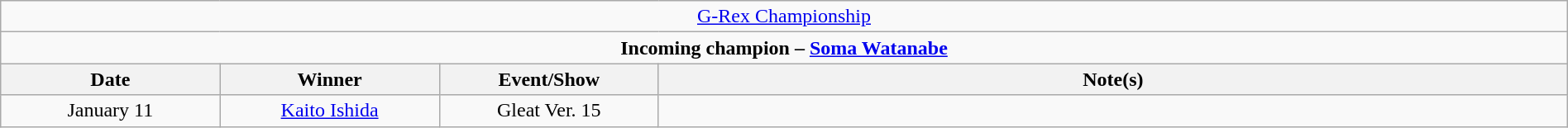<table class="wikitable" style="text-align:center; width:100%;">
<tr>
<td colspan="4" style="text-align: center;"><a href='#'>G-Rex Championship</a></td>
</tr>
<tr>
<td colspan="4" style="text-align: center;"><strong>Incoming champion – <a href='#'>Soma Watanabe</a></strong></td>
</tr>
<tr>
<th width=14%>Date</th>
<th width=14%>Winner</th>
<th width=14%>Event/Show</th>
<th width=58%>Note(s)</th>
</tr>
<tr>
<td>January 11</td>
<td><a href='#'>Kaito Ishida</a></td>
<td>Gleat Ver. 15</td>
<td></td>
</tr>
</table>
